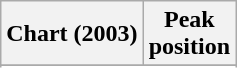<table class="wikitable sortable plainrowheaders" style="text-align:center">
<tr>
<th scope="col">Chart (2003)</th>
<th scope="col">Peak<br>position</th>
</tr>
<tr>
</tr>
<tr>
</tr>
<tr>
</tr>
<tr>
</tr>
<tr>
</tr>
<tr>
</tr>
<tr>
</tr>
<tr>
</tr>
</table>
